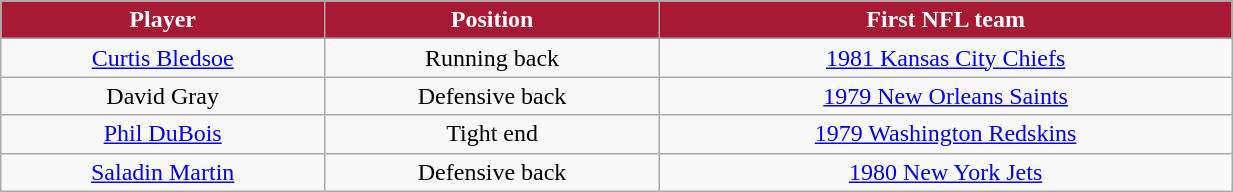<table class="wikitable" width="65%">
<tr>
<th style="background:#A81933;color:#FFFFFF;">Player</th>
<th style="background:#A81933;color:#FFFFFF;">Position</th>
<th style="background:#A81933;color:#FFFFFF;">First NFL team</th>
</tr>
<tr align="center" bgcolor="">
<td><a href='#'>Curtis Bledsoe</a></td>
<td>Running back</td>
<td><a href='#'>1981 Kansas City Chiefs</a></td>
</tr>
<tr align="center" bgcolor="">
<td>David Gray</td>
<td>Defensive back</td>
<td><a href='#'>1979 New Orleans Saints</a></td>
</tr>
<tr align="center" bgcolor="">
<td><a href='#'>Phil DuBois</a></td>
<td>Tight end</td>
<td><a href='#'>1979 Washington Redskins</a></td>
</tr>
<tr align="center" bgcolor="">
<td><a href='#'>Saladin Martin</a></td>
<td>Defensive back</td>
<td><a href='#'>1980 New York Jets</a></td>
</tr>
</table>
